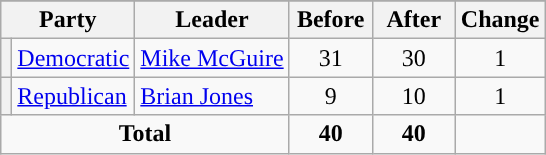<table class="wikitable" style="text-align:center;">
<tr>
</tr>
<tr>
<th colspan="2">Party</th>
<th>Leader</th>
<th style="width:3em">Before</th>
<th style="width:3em">After</th>
<th style="width:3em">Change</th>
</tr>
<tr>
<th style="background-color:"></th>
<td style="text-align:left;"><a href='#'>Democratic</a></td>
<td style="text-align:left;"><a href='#'>Mike McGuire</a></td>
<td>31</td>
<td>30</td>
<td> 1</td>
</tr>
<tr>
<th style="background-color:"></th>
<td style="text-align:left;"><a href='#'>Republican</a></td>
<td style="text-align:left;"><a href='#'>Brian Jones</a></td>
<td>9</td>
<td>10</td>
<td> 1</td>
</tr>
<tr>
<td colspan="3"><strong>Total</strong></td>
<td><strong>40</strong></td>
<td><strong>40</strong></td>
<td></td>
</tr>
</table>
